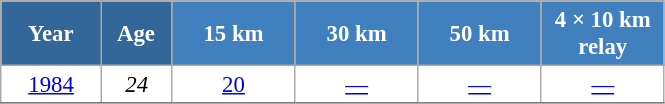<table class="wikitable" style="font-size:95%; text-align:center; border:grey solid 1px; border-collapse:collapse; background:#ffffff;">
<tr>
<th style="background-color:#369; color:white; width:60px;"> Year </th>
<th style="background-color:#369; color:white; width:40px;"> Age </th>
<th style="background-color:#4180be; color:white; width:75px;"> 15 km </th>
<th style="background-color:#4180be; color:white; width:75px;"> 30 km </th>
<th style="background-color:#4180be; color:white; width:75px;"> 50 km </th>
<th style="background-color:#4180be; color:white; width:75px;"> 4 × 10 km <br> relay </th>
</tr>
<tr>
<td><a href='#'>1984</a></td>
<td><em>24</em></td>
<td><a href='#'>20</a></td>
<td><a href='#'>—</a></td>
<td><a href='#'>—</a></td>
<td><a href='#'>—</a></td>
</tr>
<tr>
</tr>
</table>
